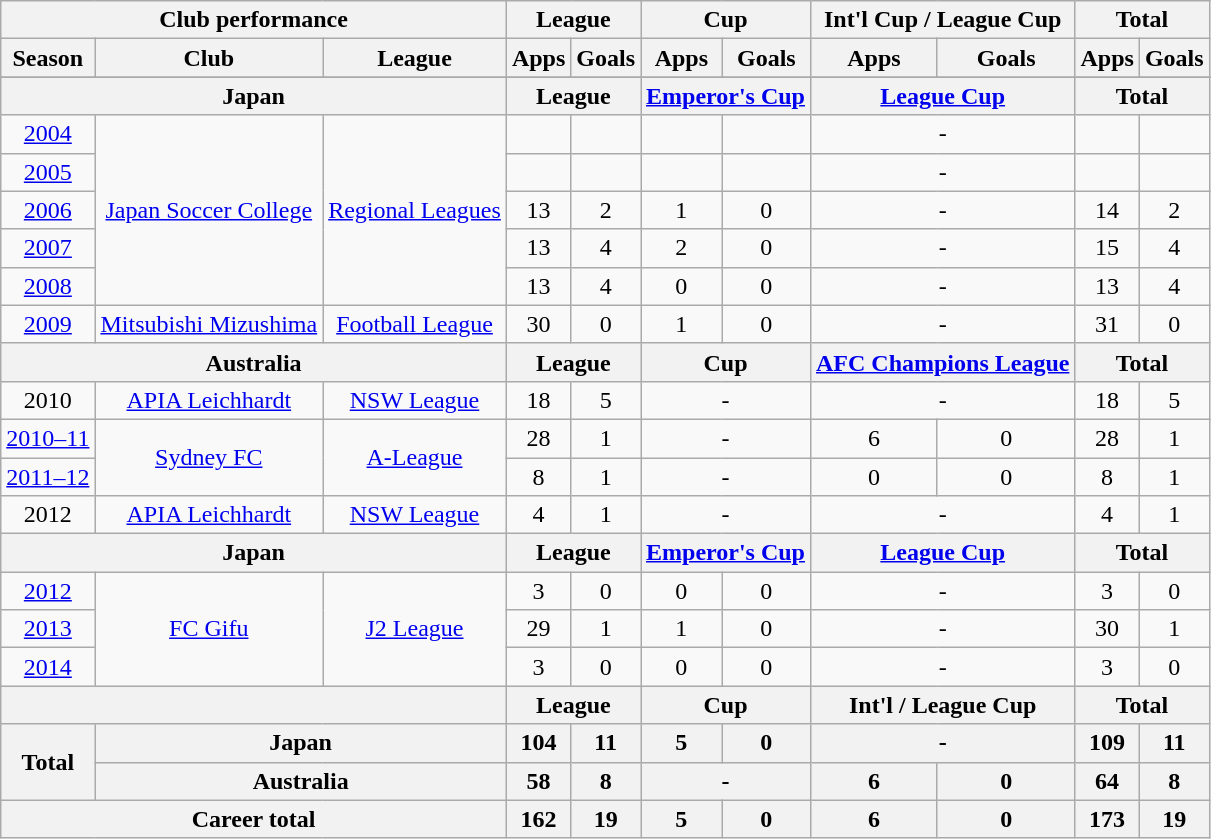<table class="wikitable" style="text-align:center">
<tr>
<th colspan=3>Club performance</th>
<th colspan=2>League</th>
<th colspan=2>Cup</th>
<th colspan=2>Int'l Cup / League Cup</th>
<th colspan=2>Total</th>
</tr>
<tr>
<th>Season</th>
<th>Club</th>
<th>League</th>
<th>Apps</th>
<th>Goals</th>
<th>Apps</th>
<th>Goals</th>
<th>Apps</th>
<th>Goals</th>
<th>Apps</th>
<th>Goals</th>
</tr>
<tr>
</tr>
<tr>
<th colspan=3>Japan</th>
<th colspan=2>League</th>
<th colspan=2><a href='#'>Emperor's Cup</a></th>
<th colspan=2><a href='#'>League Cup</a></th>
<th colspan=2>Total</th>
</tr>
<tr>
<td><a href='#'>2004</a></td>
<td rowspan=5><a href='#'>Japan Soccer College</a></td>
<td rowspan=5><a href='#'>Regional Leagues</a></td>
<td></td>
<td></td>
<td></td>
<td></td>
<td colspan=2>-</td>
<td></td>
<td></td>
</tr>
<tr>
<td><a href='#'>2005</a></td>
<td></td>
<td></td>
<td></td>
<td></td>
<td colspan=2>-</td>
<td></td>
<td></td>
</tr>
<tr>
<td><a href='#'>2006</a></td>
<td>13</td>
<td>2</td>
<td>1</td>
<td>0</td>
<td colspan=2>-</td>
<td>14</td>
<td>2</td>
</tr>
<tr>
<td><a href='#'>2007</a></td>
<td>13</td>
<td>4</td>
<td>2</td>
<td>0</td>
<td colspan=2>-</td>
<td>15</td>
<td>4</td>
</tr>
<tr>
<td><a href='#'>2008</a></td>
<td>13</td>
<td>4</td>
<td>0</td>
<td>0</td>
<td colspan=2>-</td>
<td>13</td>
<td>4</td>
</tr>
<tr>
<td><a href='#'>2009</a></td>
<td><a href='#'>Mitsubishi Mizushima</a></td>
<td><a href='#'>Football League</a></td>
<td>30</td>
<td>0</td>
<td>1</td>
<td>0</td>
<td colspan=2>-</td>
<td>31</td>
<td>0</td>
</tr>
<tr>
<th colspan=3>Australia</th>
<th colspan=2>League</th>
<th colspan=2>Cup</th>
<th colspan=2><a href='#'>AFC Champions League</a></th>
<th colspan=2>Total</th>
</tr>
<tr>
<td>2010</td>
<td><a href='#'>APIA Leichhardt</a></td>
<td><a href='#'>NSW League</a></td>
<td>18</td>
<td>5</td>
<td colspan=2>-</td>
<td colspan=2>-</td>
<td>18</td>
<td>5</td>
</tr>
<tr>
<td><a href='#'>2010–11</a></td>
<td rowspan=2><a href='#'>Sydney FC</a></td>
<td rowspan=2><a href='#'>A-League</a></td>
<td>28</td>
<td>1</td>
<td colspan=2>-</td>
<td>6</td>
<td>0</td>
<td>28</td>
<td>1</td>
</tr>
<tr>
<td><a href='#'>2011–12</a></td>
<td>8</td>
<td>1</td>
<td colspan=2>-</td>
<td>0</td>
<td>0</td>
<td>8</td>
<td>1</td>
</tr>
<tr>
<td>2012</td>
<td><a href='#'>APIA Leichhardt</a></td>
<td><a href='#'>NSW League</a></td>
<td>4</td>
<td>1</td>
<td colspan=2>-</td>
<td colspan=2>-</td>
<td>4</td>
<td>1</td>
</tr>
<tr>
<th colspan=3>Japan</th>
<th colspan=2>League</th>
<th colspan=2><a href='#'>Emperor's Cup</a></th>
<th colspan=2><a href='#'>League Cup</a></th>
<th colspan=2>Total</th>
</tr>
<tr>
<td><a href='#'>2012</a></td>
<td rowspan=3><a href='#'>FC Gifu</a></td>
<td rowspan=3><a href='#'>J2 League</a></td>
<td>3</td>
<td>0</td>
<td>0</td>
<td>0</td>
<td colspan=2>-</td>
<td>3</td>
<td>0</td>
</tr>
<tr>
<td><a href='#'>2013</a></td>
<td>29</td>
<td>1</td>
<td>1</td>
<td>0</td>
<td colspan=2>-</td>
<td>30</td>
<td>1</td>
</tr>
<tr>
<td><a href='#'>2014</a></td>
<td>3</td>
<td>0</td>
<td>0</td>
<td>0</td>
<td colspan=2>-</td>
<td>3</td>
<td>0</td>
</tr>
<tr>
<th colspan=3></th>
<th colspan=2>League</th>
<th colspan=2>Cup</th>
<th colspan=2>Int'l / League Cup</th>
<th colspan=2>Total</th>
</tr>
<tr>
<th rowspan=2>Total</th>
<th colspan=2>Japan</th>
<th>104</th>
<th>11</th>
<th>5</th>
<th>0</th>
<th colspan=2>-</th>
<th>109</th>
<th>11</th>
</tr>
<tr>
<th colspan=2>Australia</th>
<th>58</th>
<th>8</th>
<th colspan=2>-</th>
<th>6</th>
<th>0</th>
<th>64</th>
<th>8</th>
</tr>
<tr>
<th colspan=3>Career total</th>
<th>162</th>
<th>19</th>
<th>5</th>
<th>0</th>
<th>6</th>
<th>0</th>
<th>173</th>
<th>19</th>
</tr>
</table>
